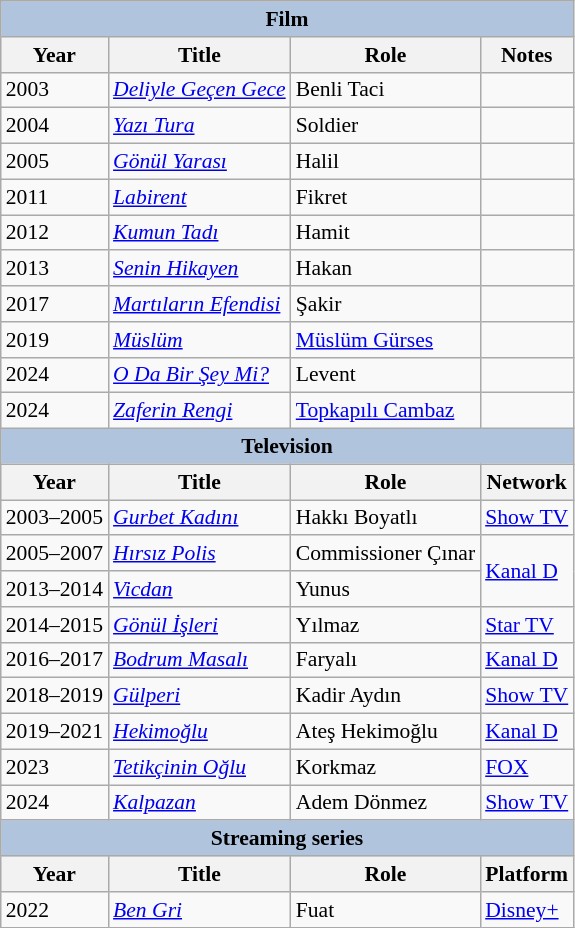<table class="wikitable" style="font-size:90%">
<tr>
<th colspan="4" style="background:LightSteelBlue">Film</th>
</tr>
<tr>
<th>Year</th>
<th>Title</th>
<th>Role</th>
<th>Notes</th>
</tr>
<tr>
<td>2003</td>
<td><em><a href='#'>Deliyle Geçen Gece</a></em></td>
<td>Benli Taci</td>
<td></td>
</tr>
<tr>
<td>2004</td>
<td><a href='#'><em>Yazı Tura</em></a></td>
<td>Soldier</td>
<td></td>
</tr>
<tr>
<td>2005</td>
<td><a href='#'><em>Gönül Yarası</em></a></td>
<td>Halil</td>
<td></td>
</tr>
<tr>
<td>2011</td>
<td><a href='#'><em>Labirent</em></a></td>
<td>Fikret</td>
<td></td>
</tr>
<tr>
<td>2012</td>
<td><em><a href='#'>Kumun Tadı</a></em></td>
<td>Hamit</td>
<td></td>
</tr>
<tr>
<td>2013</td>
<td><em><a href='#'>Senin Hikayen</a></em></td>
<td>Hakan</td>
<td></td>
</tr>
<tr>
<td>2017</td>
<td><em><a href='#'>Martıların Efendisi</a></em></td>
<td>Şakir</td>
<td></td>
</tr>
<tr>
<td>2019</td>
<td><a href='#'><em>Müslüm</em></a></td>
<td><a href='#'>Müslüm Gürses</a></td>
<td></td>
</tr>
<tr>
<td>2024</td>
<td><em><a href='#'>O Da Bir Şey Mi?</a></em></td>
<td>Levent</td>
<td></td>
</tr>
<tr>
<td>2024</td>
<td><em><a href='#'>Zaferin Rengi</a></em></td>
<td><a href='#'>Topkapılı Cambaz</a></td>
<td></td>
</tr>
<tr>
<th colspan="4" style="background:LightSteelBlue">Television</th>
</tr>
<tr>
<th>Year</th>
<th>Title</th>
<th>Role</th>
<th>Network</th>
</tr>
<tr>
<td>2003–2005</td>
<td><em><a href='#'>Gurbet Kadını</a></em></td>
<td>Hakkı Boyatlı</td>
<td><a href='#'>Show TV</a></td>
</tr>
<tr>
<td>2005–2007</td>
<td><em><a href='#'>Hırsız Polis</a></em></td>
<td>Commissioner Çınar</td>
<td rowspan="2"><a href='#'>Kanal D</a></td>
</tr>
<tr>
<td>2013–2014</td>
<td><em><a href='#'>Vicdan</a></em></td>
<td>Yunus</td>
</tr>
<tr>
<td>2014–2015</td>
<td><em><a href='#'>Gönül İşleri</a></em></td>
<td>Yılmaz</td>
<td><a href='#'>Star TV</a></td>
</tr>
<tr>
<td>2016–2017</td>
<td><em><a href='#'>Bodrum Masalı</a></em></td>
<td>Faryalı</td>
<td><a href='#'>Kanal D</a></td>
</tr>
<tr>
<td>2018–2019</td>
<td><em><a href='#'>Gülperi</a></em></td>
<td>Kadir Aydın</td>
<td><a href='#'>Show TV</a></td>
</tr>
<tr>
<td>2019–2021</td>
<td><a href='#'><em>Hekimoğlu</em></a></td>
<td>Ateş Hekimoğlu</td>
<td><a href='#'>Kanal D</a></td>
</tr>
<tr>
<td>2023</td>
<td><em><a href='#'>Tetikçinin Oğlu</a></em></td>
<td>Korkmaz</td>
<td><a href='#'>FOX</a></td>
</tr>
<tr>
<td>2024</td>
<td><em><a href='#'>Kalpazan</a></em></td>
<td>Adem Dönmez</td>
<td><a href='#'>Show TV</a></td>
</tr>
<tr>
<th colspan="4" style="background:LightSteelBlue">Streaming series</th>
</tr>
<tr>
<th>Year</th>
<th>Title</th>
<th>Role</th>
<th>Platform</th>
</tr>
<tr>
<td>2022</td>
<td><em><a href='#'>Ben Gri</a></em></td>
<td>Fuat</td>
<td><a href='#'>Disney+</a></td>
</tr>
</table>
